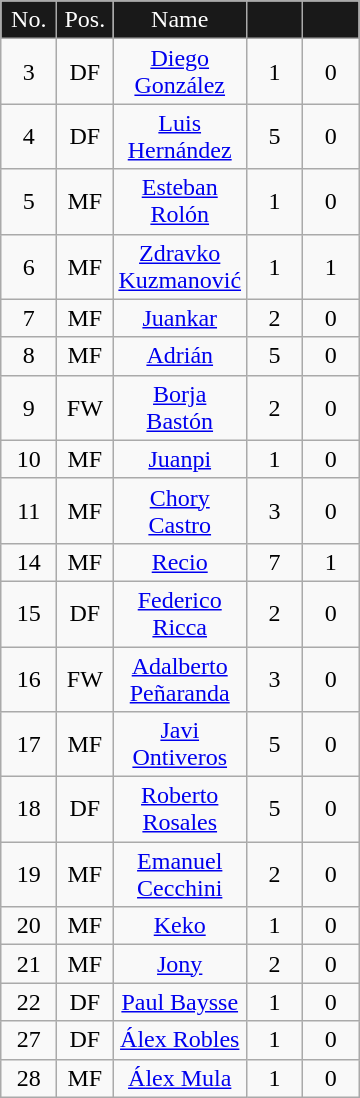<table class="wikitable"  style="text-align:center; font-size:100%; ">
<tr>
<td style="background:#191919; color:white; width:30px;">No.</td>
<td style="background:#191919; color:white; width:30px;">Pos.</td>
<td style="background:#191919; color:white; width:0px;">Name</td>
<td style="background:#191919; color:white; width:30px;"></td>
<td style="background:#191919; color:white; width:30px;"></td>
</tr>
<tr>
<td>3</td>
<td>DF</td>
<td> <a href='#'>Diego González</a></td>
<td>1</td>
<td>0</td>
</tr>
<tr>
<td>4</td>
<td>DF</td>
<td> <a href='#'>Luis Hernández</a></td>
<td>5</td>
<td>0</td>
</tr>
<tr>
<td>5</td>
<td>MF</td>
<td> <a href='#'>Esteban Rolón</a></td>
<td>1</td>
<td>0</td>
</tr>
<tr>
<td>6</td>
<td>MF</td>
<td> <a href='#'>Zdravko Kuzmanović</a></td>
<td>1</td>
<td>1</td>
</tr>
<tr>
<td>7</td>
<td>MF</td>
<td> <a href='#'>Juankar</a></td>
<td>2</td>
<td>0</td>
</tr>
<tr>
<td>8</td>
<td>MF</td>
<td> <a href='#'>Adrián</a></td>
<td>5</td>
<td>0</td>
</tr>
<tr>
<td>9</td>
<td>FW</td>
<td> <a href='#'>Borja Bastón</a></td>
<td>2</td>
<td>0</td>
</tr>
<tr>
<td>10</td>
<td>MF</td>
<td> <a href='#'>Juanpi</a></td>
<td>1</td>
<td>0</td>
</tr>
<tr>
<td>11</td>
<td>MF</td>
<td> <a href='#'>Chory Castro</a></td>
<td>3</td>
<td>0</td>
</tr>
<tr>
<td>14</td>
<td>MF</td>
<td> <a href='#'>Recio</a></td>
<td>7</td>
<td>1</td>
</tr>
<tr>
<td>15</td>
<td>DF</td>
<td> <a href='#'>Federico Ricca</a></td>
<td>2</td>
<td>0</td>
</tr>
<tr>
<td>16</td>
<td>FW</td>
<td> <a href='#'>Adalberto Peñaranda</a></td>
<td>3</td>
<td>0</td>
</tr>
<tr>
<td>17</td>
<td>MF</td>
<td> <a href='#'>Javi Ontiveros</a></td>
<td>5</td>
<td>0</td>
</tr>
<tr>
<td>18</td>
<td>DF</td>
<td> <a href='#'>Roberto Rosales</a></td>
<td>5</td>
<td>0</td>
</tr>
<tr>
<td>19</td>
<td>MF</td>
<td> <a href='#'>Emanuel Cecchini</a></td>
<td>2</td>
<td>0</td>
</tr>
<tr>
<td>20</td>
<td>MF</td>
<td> <a href='#'>Keko</a></td>
<td>1</td>
<td>0</td>
</tr>
<tr>
<td>21</td>
<td>MF</td>
<td> <a href='#'>Jony</a></td>
<td>2</td>
<td>0</td>
</tr>
<tr>
<td>22</td>
<td>DF</td>
<td> <a href='#'>Paul Baysse</a></td>
<td>1</td>
<td>0</td>
</tr>
<tr>
<td>27</td>
<td>DF</td>
<td> <a href='#'>Álex Robles</a></td>
<td>1</td>
<td>0</td>
</tr>
<tr>
<td>28</td>
<td>MF</td>
<td> <a href='#'>Álex Mula</a></td>
<td>1</td>
<td>0</td>
</tr>
</table>
